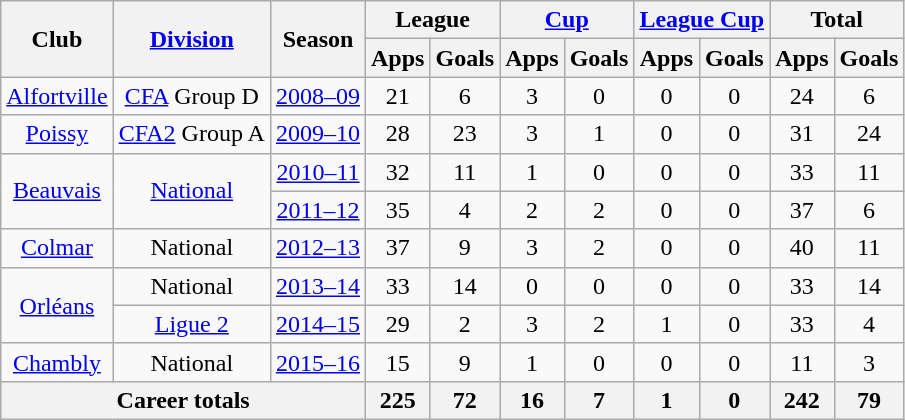<table class="wikitable" style="text-align:center">
<tr>
<th rowspan="2">Club</th>
<th rowspan="2"><a href='#'>Division</a></th>
<th rowspan="2">Season</th>
<th colspan="2">League</th>
<th colspan="2"><a href='#'>Cup</a></th>
<th colspan="2"><a href='#'>League Cup</a></th>
<th colspan="2">Total</th>
</tr>
<tr>
<th>Apps</th>
<th>Goals</th>
<th>Apps</th>
<th>Goals</th>
<th>Apps</th>
<th>Goals</th>
<th>Apps</th>
<th>Goals</th>
</tr>
<tr>
<td><a href='#'>Alfortville</a></td>
<td><a href='#'>CFA</a> Group D</td>
<td><a href='#'>2008–09</a></td>
<td>21</td>
<td>6</td>
<td>3</td>
<td>0</td>
<td>0</td>
<td>0</td>
<td>24</td>
<td>6</td>
</tr>
<tr>
<td><a href='#'>Poissy</a></td>
<td><a href='#'>CFA2</a> Group A</td>
<td><a href='#'>2009–10</a></td>
<td>28</td>
<td>23</td>
<td>3</td>
<td>1</td>
<td>0</td>
<td>0</td>
<td>31</td>
<td>24</td>
</tr>
<tr>
<td rowspan=2><a href='#'>Beauvais</a></td>
<td rowspan=2><a href='#'>National</a></td>
<td><a href='#'>2010–11</a></td>
<td>32</td>
<td>11</td>
<td>1</td>
<td>0</td>
<td>0</td>
<td>0</td>
<td>33</td>
<td>11</td>
</tr>
<tr>
<td><a href='#'>2011–12</a></td>
<td>35</td>
<td>4</td>
<td>2</td>
<td>2</td>
<td>0</td>
<td>0</td>
<td>37</td>
<td>6</td>
</tr>
<tr>
<td><a href='#'>Colmar</a></td>
<td>National</td>
<td><a href='#'>2012–13</a></td>
<td>37</td>
<td>9</td>
<td>3</td>
<td>2</td>
<td>0</td>
<td>0</td>
<td>40</td>
<td>11</td>
</tr>
<tr>
<td rowspan=2><a href='#'>Orléans</a></td>
<td>National</td>
<td><a href='#'>2013–14</a></td>
<td>33</td>
<td>14</td>
<td>0</td>
<td>0</td>
<td>0</td>
<td>0</td>
<td>33</td>
<td>14</td>
</tr>
<tr>
<td><a href='#'>Ligue 2</a></td>
<td><a href='#'>2014–15</a></td>
<td>29</td>
<td>2</td>
<td>3</td>
<td>2</td>
<td>1</td>
<td>0</td>
<td>33</td>
<td>4</td>
</tr>
<tr>
<td><a href='#'>Chambly</a></td>
<td>National</td>
<td><a href='#'>2015–16</a></td>
<td>15</td>
<td>9</td>
<td>1</td>
<td>0</td>
<td>0</td>
<td>0</td>
<td>11</td>
<td>3</td>
</tr>
<tr>
<th colspan=3>Career totals</th>
<th>225</th>
<th>72</th>
<th>16</th>
<th>7</th>
<th>1</th>
<th>0</th>
<th>242</th>
<th>79</th>
</tr>
</table>
